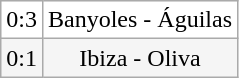<table class="wikitable">
<tr align=center bgcolor=white>
<td>0:3</td>
<td>Banyoles - Águilas</td>
</tr>
<tr align=center bgcolor=#F5F5F5>
<td>0:1</td>
<td>Ibiza - Oliva</td>
</tr>
</table>
